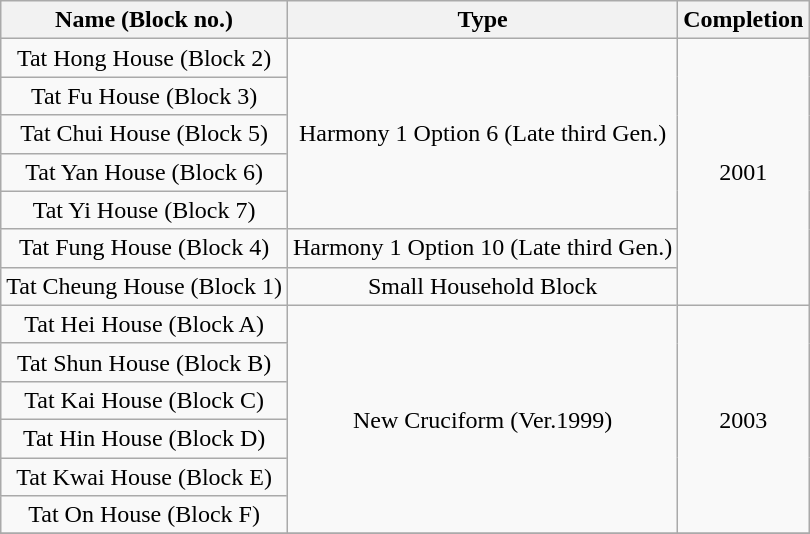<table class="wikitable" style="text-align: center">
<tr>
<th>Name (Block no.)</th>
<th>Type</th>
<th>Completion</th>
</tr>
<tr>
<td>Tat Hong House (Block 2)</td>
<td rowspan="5">Harmony 1 Option 6 (Late third Gen.)</td>
<td rowspan="7">2001</td>
</tr>
<tr>
<td>Tat Fu House (Block 3)</td>
</tr>
<tr>
<td>Tat Chui House (Block 5)</td>
</tr>
<tr>
<td>Tat Yan House (Block 6)</td>
</tr>
<tr>
<td>Tat Yi House (Block 7)</td>
</tr>
<tr>
<td>Tat Fung House (Block 4)</td>
<td>Harmony 1 Option 10 (Late third Gen.)</td>
</tr>
<tr>
<td>Tat Cheung House (Block 1)</td>
<td>Small Household Block</td>
</tr>
<tr>
<td>Tat Hei House (Block A)</td>
<td rowspan="6">New Cruciform (Ver.1999)</td>
<td rowspan="6">2003</td>
</tr>
<tr>
<td>Tat Shun House (Block B)</td>
</tr>
<tr>
<td>Tat Kai House (Block C)</td>
</tr>
<tr>
<td>Tat Hin House (Block D)</td>
</tr>
<tr>
<td>Tat Kwai House (Block E)</td>
</tr>
<tr>
<td>Tat On House (Block F)</td>
</tr>
<tr>
</tr>
</table>
